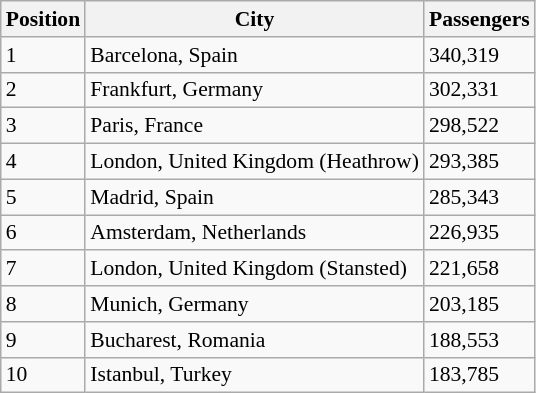<table class="wikitable sortable" style="font-size: 90%" width=align=>
<tr>
<th>Position</th>
<th>City</th>
<th>Passengers</th>
</tr>
<tr>
<td>1</td>
<td> Barcelona, Spain</td>
<td>340,319</td>
</tr>
<tr>
<td>2</td>
<td> Frankfurt, Germany</td>
<td>302,331</td>
</tr>
<tr>
<td>3</td>
<td> Paris, France</td>
<td>298,522</td>
</tr>
<tr>
<td>4</td>
<td> London, United Kingdom (Heathrow)</td>
<td>293,385</td>
</tr>
<tr>
<td>5</td>
<td> Madrid, Spain</td>
<td>285,343</td>
</tr>
<tr>
<td>6</td>
<td> Amsterdam, Netherlands</td>
<td>226,935</td>
</tr>
<tr>
<td>7</td>
<td> London, United Kingdom (Stansted)</td>
<td>221,658</td>
</tr>
<tr>
<td>8</td>
<td> Munich, Germany</td>
<td>203,185</td>
</tr>
<tr>
<td>9</td>
<td> Bucharest, Romania</td>
<td>188,553</td>
</tr>
<tr>
<td>10</td>
<td> Istanbul, Turkey</td>
<td>183,785</td>
</tr>
</table>
